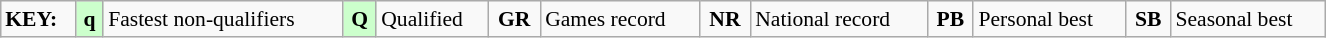<table class="wikitable" style="margin:0.5em auto; font-size:90%;position:relative;" width=70%>
<tr>
<td><strong>KEY:</strong></td>
<td bgcolor=ccffcc align=center><strong>q</strong></td>
<td>Fastest non-qualifiers</td>
<td bgcolor=ccffcc align=center><strong>Q</strong></td>
<td>Qualified</td>
<td align=center><strong>GR</strong></td>
<td>Games record</td>
<td align=center><strong>NR</strong></td>
<td>National record</td>
<td align=center><strong>PB</strong></td>
<td>Personal best</td>
<td align=center><strong>SB</strong></td>
<td>Seasonal best</td>
</tr>
</table>
